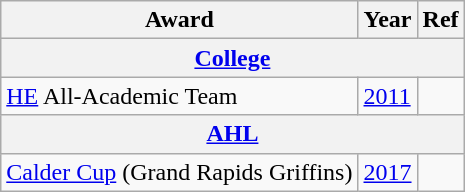<table class="wikitable">
<tr>
<th scope="col">Award</th>
<th scope="col">Year</th>
<th scope="col">Ref</th>
</tr>
<tr>
<th colspan="3"><a href='#'>College</a></th>
</tr>
<tr>
<td><a href='#'>HE</a> All-Academic Team</td>
<td><a href='#'>2011</a></td>
<td></td>
</tr>
<tr>
<th colspan="3"><a href='#'>AHL</a></th>
</tr>
<tr>
<td><a href='#'>Calder Cup</a> (Grand Rapids Griffins)</td>
<td><a href='#'>2017</a></td>
<td></td>
</tr>
</table>
